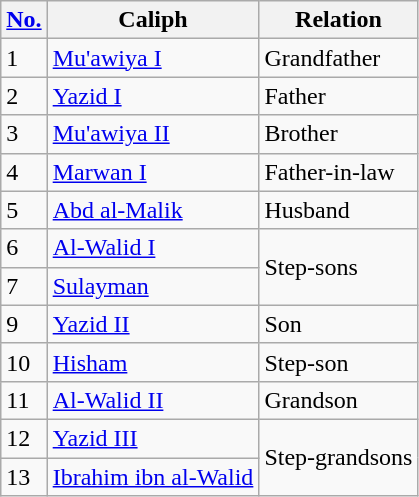<table class="wikitable" border="2">
<tr>
<th><a href='#'>No.</a></th>
<th>Caliph</th>
<th>Relation</th>
</tr>
<tr>
<td>1</td>
<td><a href='#'>Mu'awiya I</a></td>
<td>Grandfather</td>
</tr>
<tr>
<td>2</td>
<td><a href='#'>Yazid I</a></td>
<td>Father</td>
</tr>
<tr>
<td>3</td>
<td><a href='#'>Mu'awiya II</a></td>
<td>Brother</td>
</tr>
<tr>
<td>4</td>
<td><a href='#'>Marwan I</a></td>
<td>Father-in-law</td>
</tr>
<tr>
<td>5</td>
<td><a href='#'>Abd al-Malik</a></td>
<td>Husband</td>
</tr>
<tr>
<td>6</td>
<td><a href='#'>Al-Walid I</a></td>
<td rowspan="2">Step-sons</td>
</tr>
<tr>
<td>7</td>
<td><a href='#'>Sulayman</a></td>
</tr>
<tr>
<td>9</td>
<td><a href='#'>Yazid II</a></td>
<td>Son</td>
</tr>
<tr>
<td>10</td>
<td><a href='#'>Hisham</a></td>
<td>Step-son</td>
</tr>
<tr>
<td>11</td>
<td><a href='#'>Al-Walid II</a></td>
<td>Grandson</td>
</tr>
<tr>
<td>12</td>
<td><a href='#'>Yazid III</a></td>
<td rowspan="2">Step-grandsons</td>
</tr>
<tr>
<td>13</td>
<td><a href='#'>Ibrahim ibn al-Walid</a></td>
</tr>
</table>
